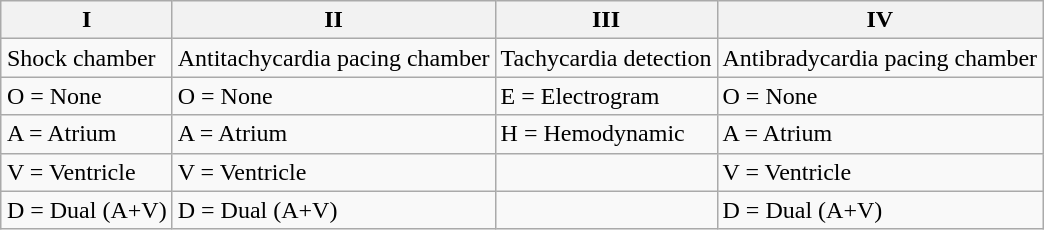<table class="wikitable" style="margin: 1em auto 1em auto">
<tr>
<th>I</th>
<th>II</th>
<th>III</th>
<th>IV</th>
</tr>
<tr>
<td>Shock chamber</td>
<td>Antitachycardia pacing chamber</td>
<td>Tachycardia detection</td>
<td>Antibradycardia pacing chamber</td>
</tr>
<tr>
<td>O = None</td>
<td>O = None</td>
<td>E = Electrogram</td>
<td>O = None</td>
</tr>
<tr>
<td>A = Atrium</td>
<td>A = Atrium</td>
<td>H = Hemodynamic</td>
<td>A = Atrium</td>
</tr>
<tr>
<td>V = Ventricle</td>
<td>V = Ventricle</td>
<td></td>
<td>V = Ventricle</td>
</tr>
<tr>
<td>D = Dual (A+V)</td>
<td>D = Dual (A+V)</td>
<td></td>
<td>D = Dual (A+V)</td>
</tr>
</table>
